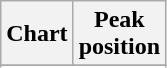<table class="wikitable plainrowheaders sortable" style="text-align:center;">
<tr>
<th scope="col">Chart</th>
<th scope="col">Peak <br>position</th>
</tr>
<tr>
</tr>
<tr>
</tr>
<tr>
</tr>
<tr>
</tr>
</table>
